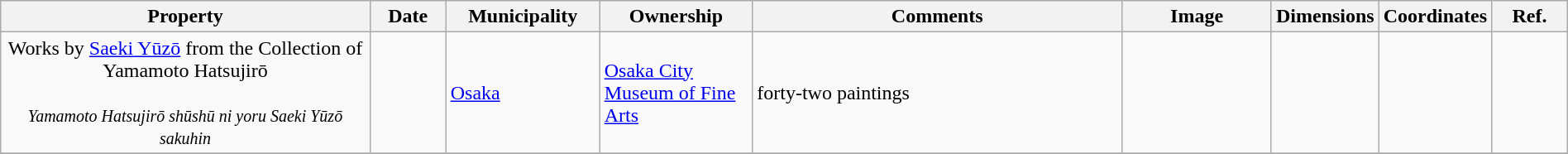<table class="wikitable sortable"  style="width:100%;">
<tr>
<th width="25%" align="left">Property</th>
<th width="5%" align="left" data-sort-type="number">Date</th>
<th width="10%" align="left">Municipality</th>
<th width="10%" align="left">Ownership</th>
<th width="25%" align="left" class="unsortable">Comments</th>
<th width="10%" align="left" class="unsortable">Image</th>
<th width="5%" align="left" class="unsortable">Dimensions</th>
<th width="5%" align="left" class="unsortable">Coordinates</th>
<th width="5%" align="left" class="unsortable">Ref.</th>
</tr>
<tr>
<td align="center">Works by <a href='#'>Saeki Yūzō</a> from the Collection of Yamamoto Hatsujirō<br><br><small><em>Yamamoto Hatsujirō shūshū ni yoru Saeki Yūzō sakuhin</em></small></td>
<td></td>
<td><a href='#'>Osaka</a></td>
<td><a href='#'>Osaka City Museum of Fine Arts</a></td>
<td>forty-two paintings</td>
<td></td>
<td></td>
<td></td>
<td></td>
</tr>
<tr>
</tr>
</table>
